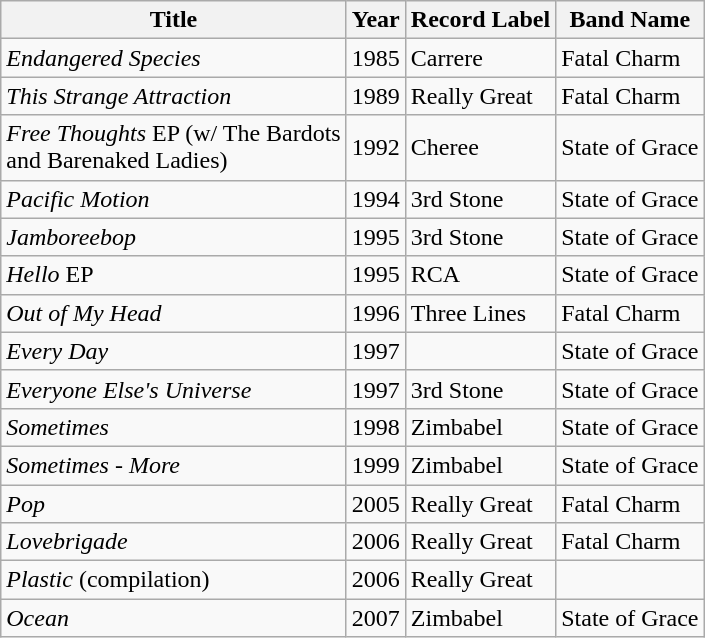<table class="wikitable">
<tr>
<th>Title</th>
<th>Year</th>
<th>Record Label</th>
<th>Band Name</th>
</tr>
<tr>
<td><em>Endangered Species</em></td>
<td>1985</td>
<td>Carrere</td>
<td>Fatal Charm</td>
</tr>
<tr>
<td><em>This Strange Attraction</em></td>
<td>1989</td>
<td>Really Great</td>
<td>Fatal Charm</td>
</tr>
<tr>
<td><em>Free Thoughts</em> EP (w/ The Bardots<br>and Barenaked Ladies)</td>
<td>1992</td>
<td>Cheree</td>
<td>State of Grace</td>
</tr>
<tr>
<td><em>Pacific Motion</em></td>
<td>1994</td>
<td>3rd Stone</td>
<td>State of Grace</td>
</tr>
<tr>
<td><em>Jamboreebop</em></td>
<td>1995</td>
<td>3rd Stone</td>
<td>State of Grace</td>
</tr>
<tr>
<td><em>Hello</em> EP</td>
<td>1995</td>
<td>RCA</td>
<td>State of Grace</td>
</tr>
<tr>
<td><em>Out of My Head</em></td>
<td>1996</td>
<td>Three Lines</td>
<td>Fatal Charm</td>
</tr>
<tr>
<td><em>Every Day</em></td>
<td>1997</td>
<td></td>
<td>State of Grace</td>
</tr>
<tr>
<td><em>Everyone Else's Universe</em></td>
<td>1997</td>
<td>3rd Stone</td>
<td>State of Grace</td>
</tr>
<tr>
<td><em>Sometimes</em></td>
<td>1998</td>
<td>Zimbabel</td>
<td>State of Grace</td>
</tr>
<tr>
<td><em>Sometimes - More</em></td>
<td>1999</td>
<td>Zimbabel</td>
<td>State of Grace</td>
</tr>
<tr>
<td><em>Pop</em></td>
<td>2005</td>
<td>Really Great</td>
<td>Fatal Charm</td>
</tr>
<tr>
<td><em>Lovebrigade</em></td>
<td>2006</td>
<td>Really Great</td>
<td>Fatal Charm</td>
</tr>
<tr>
<td><em>Plastic</em> (compilation)</td>
<td>2006</td>
<td>Really Great</td>
<td></td>
</tr>
<tr>
<td><em>Ocean</em></td>
<td>2007</td>
<td>Zimbabel</td>
<td>State of Grace</td>
</tr>
</table>
